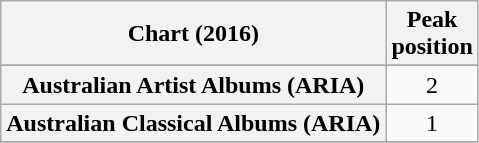<table class="wikitable sortable plainrowheaders" style="text-align:center;">
<tr>
<th scope="col">Chart (2016)</th>
<th scope="col">Peak<br>position</th>
</tr>
<tr>
</tr>
<tr>
<th scope="row">Australian Artist Albums (ARIA)</th>
<td>2</td>
</tr>
<tr>
<th scope="row">Australian Classical Albums (ARIA)</th>
<td>1</td>
</tr>
<tr>
</tr>
</table>
